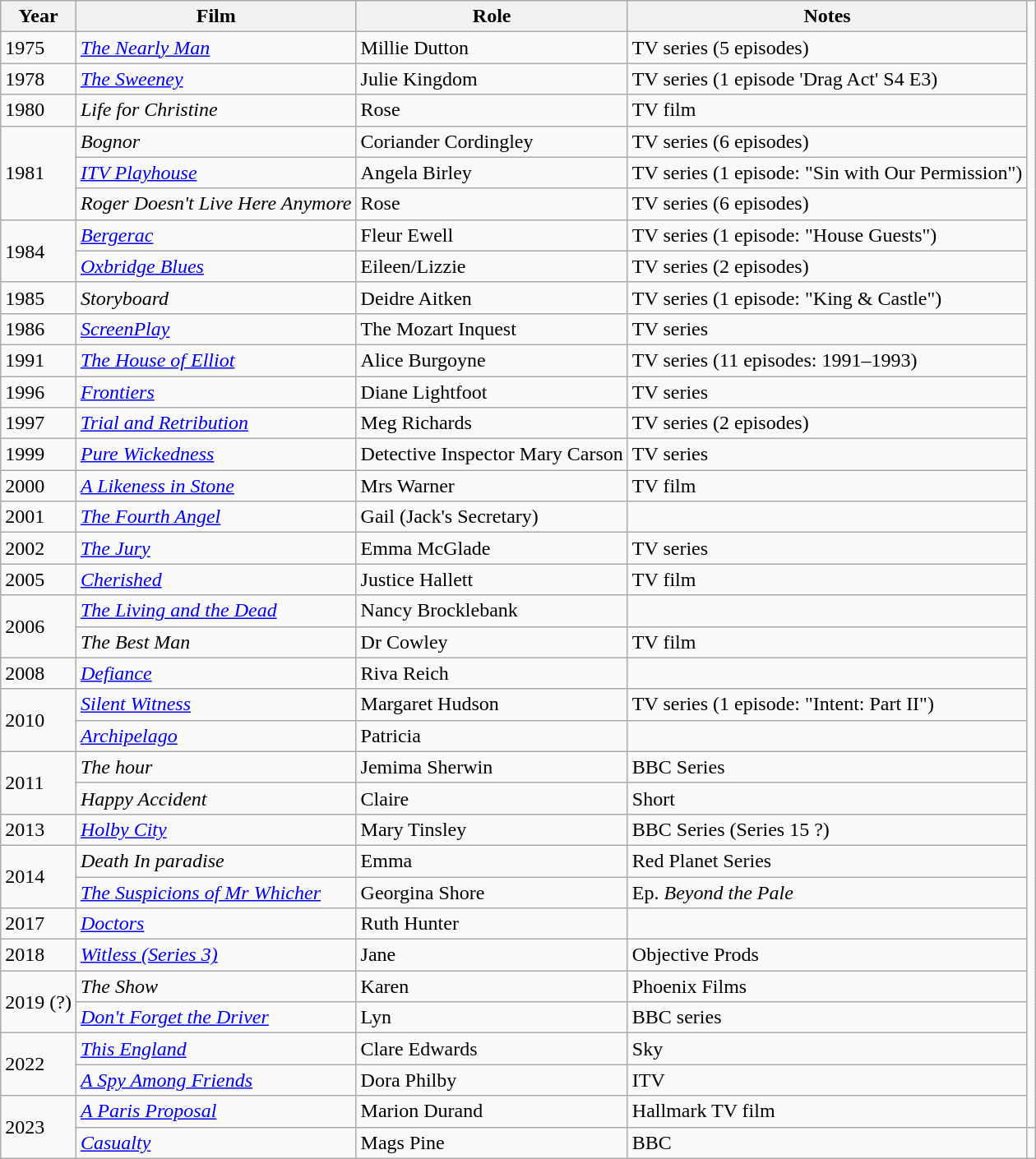<table class="wikitable">
<tr>
<th>Year</th>
<th>Film</th>
<th>Role</th>
<th>Notes</th>
</tr>
<tr>
<td rowspan="1">1975</td>
<td><em><a href='#'>The Nearly Man</a></em></td>
<td>Millie Dutton</td>
<td>TV series (5 episodes)</td>
</tr>
<tr>
<td rowspan="1">1978</td>
<td><em><a href='#'>The Sweeney</a></em></td>
<td>Julie Kingdom</td>
<td>TV series (1 episode 'Drag Act' S4 E3)</td>
</tr>
<tr>
<td rowspan="1">1980</td>
<td><em>Life for Christine</em></td>
<td>Rose</td>
<td>TV film</td>
</tr>
<tr>
<td rowspan="3">1981</td>
<td><em>Bognor</em></td>
<td>Coriander Cordingley</td>
<td>TV series (6 episodes)</td>
</tr>
<tr>
<td><em><a href='#'>ITV Playhouse</a></em></td>
<td>Angela Birley</td>
<td>TV series (1 episode: "Sin with Our Permission")</td>
</tr>
<tr>
<td><em>Roger Doesn't Live Here Anymore</em></td>
<td>Rose</td>
<td>TV series (6 episodes)</td>
</tr>
<tr>
<td rowspan="2">1984</td>
<td><a href='#'><em>Bergerac</em></a></td>
<td>Fleur Ewell</td>
<td>TV series (1 episode: "House Guests")</td>
</tr>
<tr>
<td><em><a href='#'>Oxbridge Blues</a></em></td>
<td>Eileen/Lizzie</td>
<td>TV series (2 episodes)</td>
</tr>
<tr>
<td rowspan="1">1985</td>
<td><em>Storyboard</em></td>
<td>Deidre Aitken</td>
<td>TV series (1 episode: "King & Castle")</td>
</tr>
<tr>
<td rowspan="1">1986</td>
<td><em><a href='#'>ScreenPlay</a></em></td>
<td>The Mozart Inquest</td>
<td>TV series</td>
</tr>
<tr>
<td rowspan="1">1991</td>
<td><a href='#'><em>The House of Elliot</em></a></td>
<td>Alice Burgoyne</td>
<td>TV series (11 episodes: 1991–1993)</td>
</tr>
<tr>
<td rowspan="1">1996</td>
<td><em><a href='#'>Frontiers</a></em></td>
<td>Diane Lightfoot</td>
<td>TV series</td>
</tr>
<tr>
<td rowspan="1">1997</td>
<td><a href='#'><em>Trial and Retribution</em></a></td>
<td>Meg Richards</td>
<td>TV series (2 episodes)</td>
</tr>
<tr>
<td rowspan="1">1999</td>
<td><em><a href='#'>Pure Wickedness</a></em></td>
<td>Detective Inspector Mary Carson</td>
<td>TV series</td>
</tr>
<tr>
<td rowspan="1">2000</td>
<td><em><a href='#'>A Likeness in Stone</a></em></td>
<td>Mrs Warner</td>
<td>TV film</td>
</tr>
<tr>
<td rowspan="1">2001</td>
<td><em><a href='#'>The Fourth Angel</a></em></td>
<td>Gail (Jack's Secretary)</td>
<td></td>
</tr>
<tr>
<td rowspan="1">2002</td>
<td><a href='#'><em>The Jury</em></a></td>
<td>Emma McGlade</td>
<td>TV series</td>
</tr>
<tr>
<td rowspan="1">2005</td>
<td><a href='#'><em>Cherished</em></a></td>
<td>Justice Hallett</td>
<td>TV film</td>
</tr>
<tr>
<td rowspan="2">2006</td>
<td><a href='#'><em>The Living and the Dead</em></a></td>
<td>Nancy Brocklebank</td>
<td></td>
</tr>
<tr>
<td><em>The Best Man</em></td>
<td>Dr Cowley</td>
<td>TV film</td>
</tr>
<tr>
<td rowspan="1">2008</td>
<td><a href='#'><em>Defiance</em></a></td>
<td>Riva Reich</td>
<td></td>
</tr>
<tr>
<td rowspan="2">2010</td>
<td><em><a href='#'>Silent Witness</a></em></td>
<td>Margaret Hudson</td>
<td>TV series (1 episode: "Intent: Part II")</td>
</tr>
<tr>
<td><a href='#'><em>Archipelago</em></a></td>
<td>Patricia</td>
<td></td>
</tr>
<tr>
<td rowspan="2">2011</td>
<td><em>The hour</em></td>
<td>Jemima Sherwin</td>
<td>BBC Series</td>
</tr>
<tr>
<td><em>Happy Accident</em></td>
<td>Claire</td>
<td>Short</td>
</tr>
<tr>
<td rowspan="1">2013</td>
<td><em><a href='#'>Holby City</a></em></td>
<td>Mary Tinsley</td>
<td>BBC Series (Series 15 ?)</td>
</tr>
<tr>
<td rowspan="2">2014</td>
<td><em>Death In paradise</em></td>
<td>Emma</td>
<td>Red Planet Series</td>
</tr>
<tr>
<td><em><a href='#'>The Suspicions of Mr Whicher</a></em></td>
<td>Georgina Shore</td>
<td>Ep. <em>Beyond the Pale</em></td>
</tr>
<tr>
<td rowspan="1">2017</td>
<td><em><a href='#'>Doctors</a></em></td>
<td>Ruth Hunter</td>
<td></td>
</tr>
<tr>
<td rowspan="1">2018</td>
<td><em><a href='#'>Witless (Series 3)</a></em></td>
<td>Jane</td>
<td>Objective Prods</td>
</tr>
<tr>
<td rowspan="2">2019 (?)</td>
<td><em>The Show</em></td>
<td>Karen</td>
<td>Phoenix Films</td>
</tr>
<tr>
<td><em><a href='#'>Don't Forget the Driver</a></em></td>
<td>Lyn</td>
<td>BBC series</td>
</tr>
<tr>
<td rowspan="2">2022</td>
<td><em><a href='#'>This England</a></em></td>
<td>Clare Edwards</td>
<td>Sky</td>
</tr>
<tr>
<td><em><a href='#'>A Spy Among Friends</a></em></td>
<td>Dora Philby</td>
<td>ITV</td>
</tr>
<tr>
<td rowspan="2">2023</td>
<td><em><a href='#'>A Paris Proposal</a></em></td>
<td>Marion Durand</td>
<td>Hallmark TV film</td>
</tr>
<tr>
<td><em><a href='#'>Casualty</a></em></td>
<td>Mags Pine</td>
<td>BBC</td>
<td></td>
</tr>
</table>
